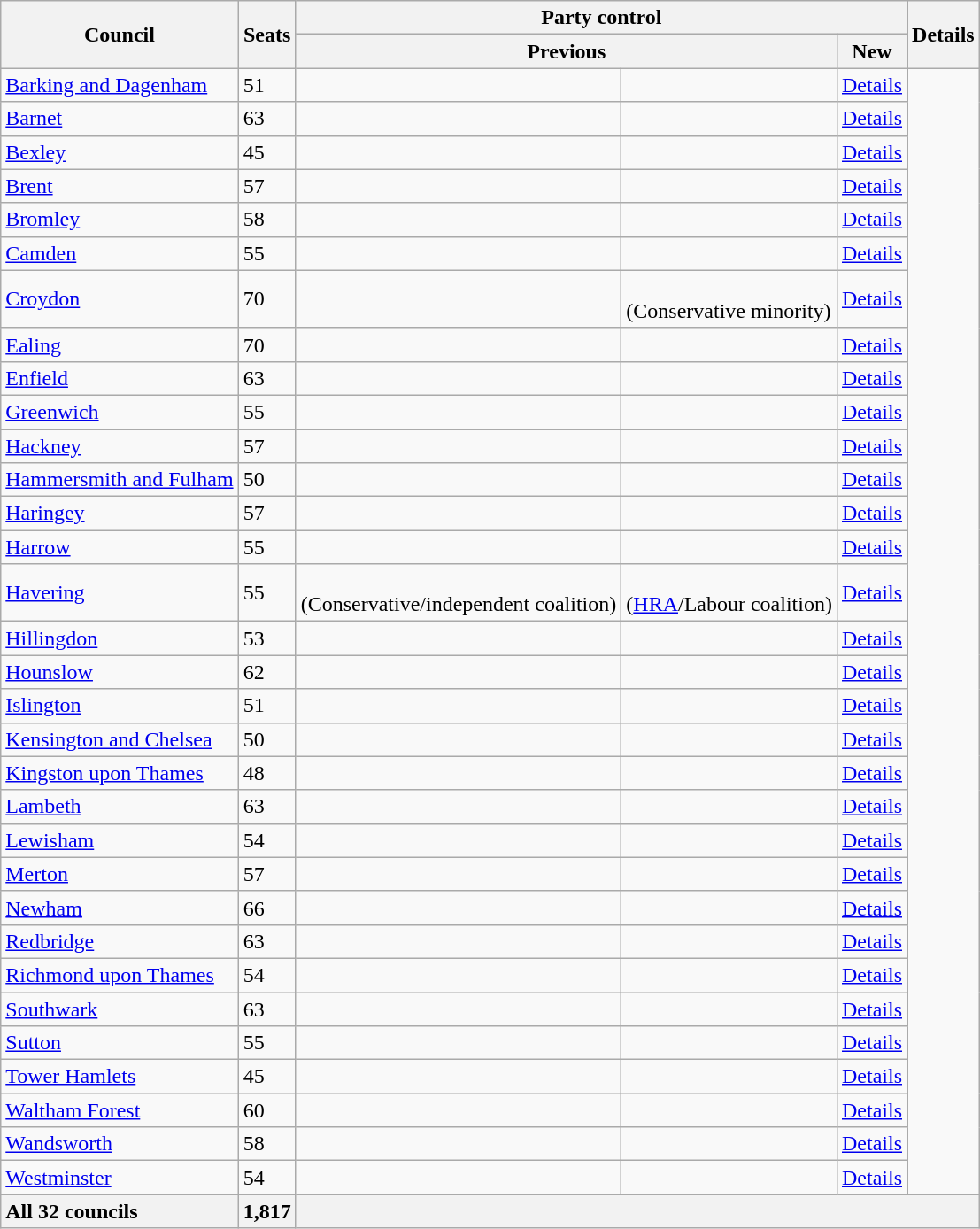<table class="wikitable sortable">
<tr>
<th rowspan="2">Council</th>
<th rowspan="2">Seats</th>
<th colspan="4">Party control</th>
<th rowspan="2">Details</th>
</tr>
<tr>
<th colspan="2">Previous</th>
<th colspan="2">New</th>
</tr>
<tr>
<td><a href='#'>Barking and Dagenham</a></td>
<td>51</td>
<td></td>
<td></td>
<td><a href='#'>Details</a></td>
</tr>
<tr>
<td><a href='#'>Barnet</a></td>
<td>63</td>
<td></td>
<td></td>
<td><a href='#'>Details</a></td>
</tr>
<tr>
<td><a href='#'>Bexley</a></td>
<td>45</td>
<td></td>
<td></td>
<td><a href='#'>Details</a></td>
</tr>
<tr>
<td><a href='#'>Brent</a></td>
<td>57</td>
<td></td>
<td></td>
<td><a href='#'>Details</a></td>
</tr>
<tr>
<td><a href='#'>Bromley</a></td>
<td>58</td>
<td></td>
<td></td>
<td><a href='#'>Details</a></td>
</tr>
<tr>
<td><a href='#'>Camden</a></td>
<td>55</td>
<td></td>
<td></td>
<td><a href='#'>Details</a></td>
</tr>
<tr>
<td><a href='#'>Croydon</a></td>
<td>70</td>
<td></td>
<td> <br>(Conservative minority)</td>
<td><a href='#'>Details</a></td>
</tr>
<tr>
<td><a href='#'>Ealing</a></td>
<td>70</td>
<td></td>
<td></td>
<td><a href='#'>Details</a></td>
</tr>
<tr>
<td><a href='#'>Enfield</a></td>
<td>63</td>
<td></td>
<td></td>
<td><a href='#'>Details</a></td>
</tr>
<tr>
<td><a href='#'>Greenwich</a></td>
<td>55</td>
<td></td>
<td></td>
<td><a href='#'>Details</a></td>
</tr>
<tr>
<td><a href='#'>Hackney</a></td>
<td>57</td>
<td></td>
<td></td>
<td><a href='#'>Details</a></td>
</tr>
<tr>
<td><a href='#'>Hammersmith and Fulham</a></td>
<td>50</td>
<td></td>
<td></td>
<td><a href='#'>Details</a></td>
</tr>
<tr>
<td><a href='#'>Haringey</a></td>
<td>57</td>
<td></td>
<td></td>
<td><a href='#'>Details</a></td>
</tr>
<tr>
<td><a href='#'>Harrow</a></td>
<td>55</td>
<td></td>
<td></td>
<td><a href='#'>Details</a></td>
</tr>
<tr>
<td><a href='#'>Havering</a></td>
<td>55</td>
<td> <br>(Conservative/independent coalition)</td>
<td> <br>(<a href='#'>HRA</a>/Labour coalition)</td>
<td><a href='#'>Details</a></td>
</tr>
<tr>
<td><a href='#'>Hillingdon</a></td>
<td>53</td>
<td></td>
<td></td>
<td><a href='#'>Details</a></td>
</tr>
<tr>
<td><a href='#'>Hounslow</a></td>
<td>62</td>
<td></td>
<td></td>
<td><a href='#'>Details</a></td>
</tr>
<tr>
<td><a href='#'>Islington</a></td>
<td>51</td>
<td></td>
<td></td>
<td><a href='#'>Details</a></td>
</tr>
<tr>
<td><a href='#'>Kensington and Chelsea</a></td>
<td>50</td>
<td></td>
<td></td>
<td><a href='#'>Details</a></td>
</tr>
<tr>
<td><a href='#'>Kingston upon Thames</a></td>
<td>48</td>
<td></td>
<td></td>
<td><a href='#'>Details</a></td>
</tr>
<tr>
<td><a href='#'>Lambeth</a></td>
<td>63</td>
<td></td>
<td></td>
<td><a href='#'>Details</a></td>
</tr>
<tr>
<td><a href='#'>Lewisham</a></td>
<td>54</td>
<td></td>
<td></td>
<td><a href='#'>Details</a></td>
</tr>
<tr>
<td><a href='#'>Merton</a></td>
<td>57</td>
<td></td>
<td></td>
<td><a href='#'>Details</a></td>
</tr>
<tr>
<td><a href='#'>Newham</a></td>
<td>66</td>
<td></td>
<td></td>
<td><a href='#'>Details</a></td>
</tr>
<tr>
<td><a href='#'>Redbridge</a></td>
<td>63</td>
<td></td>
<td></td>
<td><a href='#'>Details</a></td>
</tr>
<tr>
<td><a href='#'>Richmond upon Thames</a></td>
<td>54</td>
<td></td>
<td></td>
<td><a href='#'>Details</a></td>
</tr>
<tr>
<td><a href='#'>Southwark</a></td>
<td>63</td>
<td></td>
<td></td>
<td><a href='#'>Details</a></td>
</tr>
<tr>
<td><a href='#'>Sutton</a></td>
<td>55</td>
<td></td>
<td></td>
<td><a href='#'>Details</a></td>
</tr>
<tr>
<td><a href='#'>Tower Hamlets</a></td>
<td>45</td>
<td></td>
<td></td>
<td><a href='#'>Details</a></td>
</tr>
<tr>
<td><a href='#'>Waltham Forest</a></td>
<td>60</td>
<td></td>
<td></td>
<td><a href='#'>Details</a></td>
</tr>
<tr>
<td><a href='#'>Wandsworth</a></td>
<td>58</td>
<td></td>
<td></td>
<td><a href='#'>Details</a></td>
</tr>
<tr>
<td><a href='#'>Westminster</a></td>
<td>54</td>
<td></td>
<td></td>
<td><a href='#'>Details</a></td>
</tr>
<tr class="sortbottom">
<th style="text-align:left;">All 32 councils</th>
<th>1,817</th>
<th colspan="5"></th>
</tr>
</table>
